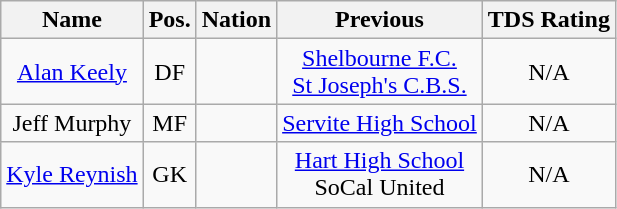<table class="wikitable sortable" style="text-align: center;">
<tr>
<th>Name</th>
<th>Pos.</th>
<th>Nation</th>
<th>Previous</th>
<th>TDS Rating</th>
</tr>
<tr>
<td><a href='#'>Alan Keely</a></td>
<td>DF</td>
<td></td>
<td><a href='#'>Shelbourne F.C.</a><br><a href='#'>St Joseph's C.B.S.</a></td>
<td>N/A</td>
</tr>
<tr>
<td>Jeff Murphy</td>
<td>MF</td>
<td></td>
<td><a href='#'>Servite High School</a></td>
<td>N/A</td>
</tr>
<tr>
<td><a href='#'>Kyle Reynish</a></td>
<td>GK</td>
<td></td>
<td><a href='#'>Hart High School</a><br>SoCal United</td>
<td>N/A</td>
</tr>
</table>
